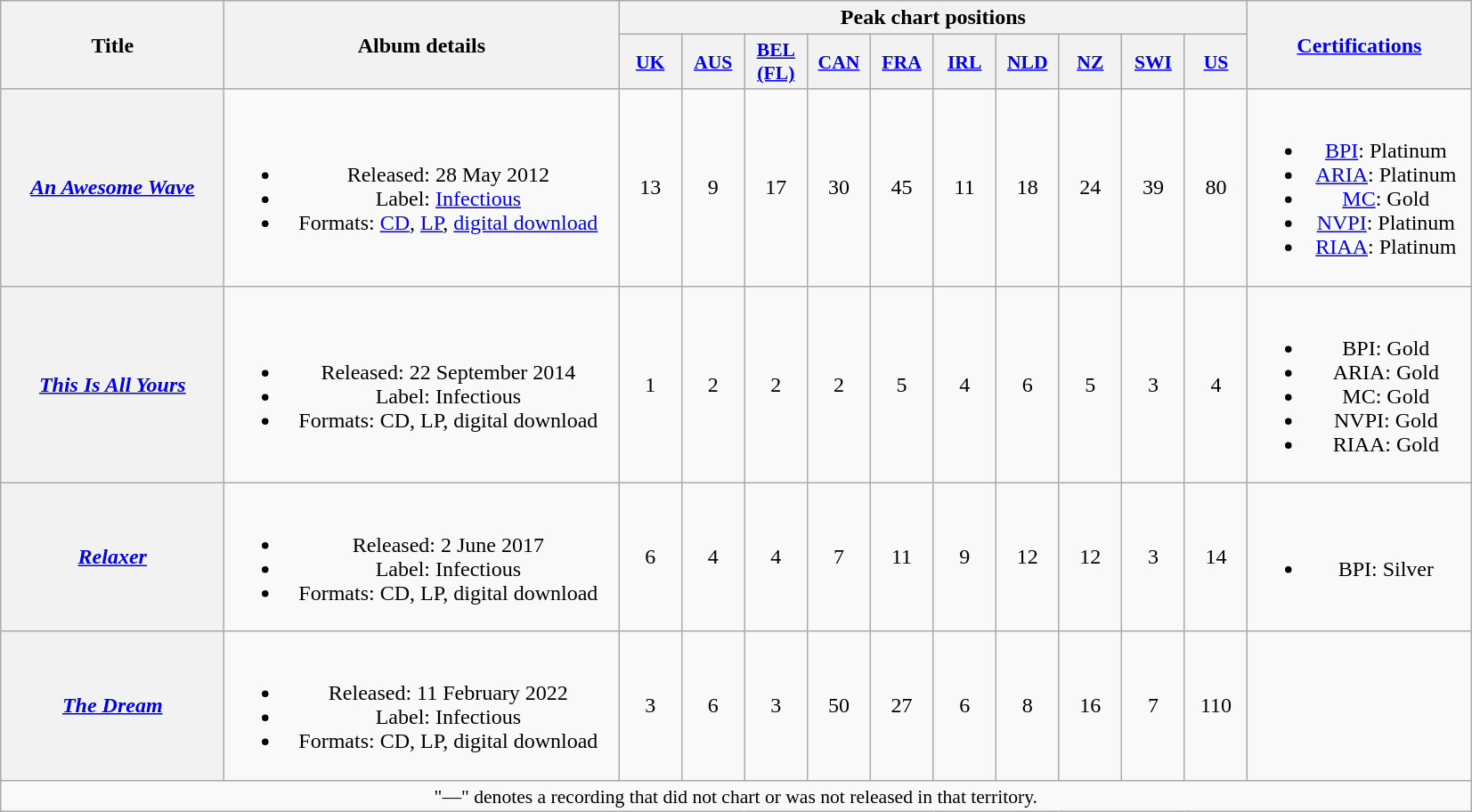<table class="wikitable plainrowheaders" style="text-align:center;">
<tr>
<th scope="col" rowspan="2" style="width:10em;">Title</th>
<th scope="col" rowspan="2" style="width:18em;">Album details</th>
<th scope="col" colspan="10">Peak chart positions</th>
<th scope="col" rowspan="2" style="width:10em;"><a href='#'>Certifications</a></th>
</tr>
<tr>
<th scope="col" style="width:2.8em;font-size:90%;"><a href='#'>UK</a><br></th>
<th scope="col" style="width:2.8em;font-size:90%;"><a href='#'>AUS</a><br></th>
<th scope="col" style="width:2.8em;font-size:90%;"><a href='#'>BEL<br>(FL)</a><br></th>
<th scope="col" style="width:2.8em;font-size:90%;"><a href='#'>CAN</a><br></th>
<th scope="col" style="width:2.8em;font-size:90%;"><a href='#'>FRA</a><br></th>
<th scope="col" style="width:2.8em;font-size:90%;"><a href='#'>IRL</a><br></th>
<th scope="col" style="width:2.8em;font-size:90%;"><a href='#'>NLD</a><br></th>
<th scope="col" style="width:2.8em;font-size:90%;"><a href='#'>NZ</a><br></th>
<th scope="col" style="width:2.8em;font-size:90%;"><a href='#'>SWI</a><br></th>
<th scope="col" style="width:2.8em;font-size:90%;"><a href='#'>US</a><br></th>
</tr>
<tr>
<th scope="row"><em><a href='#'>An Awesome Wave</a></em></th>
<td><br><ul><li>Released: 28 May 2012</li><li>Label: <a href='#'>Infectious</a></li><li>Formats: <a href='#'>CD</a>, <a href='#'>LP</a>, <a href='#'>digital download</a></li></ul></td>
<td>13</td>
<td>9</td>
<td>17</td>
<td>30</td>
<td>45</td>
<td>11</td>
<td>18</td>
<td>24</td>
<td>39</td>
<td>80</td>
<td><br><ul><li><a href='#'>BPI</a>: Platinum</li><li><a href='#'>ARIA</a>: Platinum</li><li><a href='#'>MC</a>: Gold</li><li><a href='#'>NVPI</a>: Platinum</li><li><a href='#'>RIAA</a>: Platinum</li></ul></td>
</tr>
<tr>
<th scope="row"><em><a href='#'>This Is All Yours</a></em></th>
<td><br><ul><li>Released: 22 September 2014</li><li>Label: Infectious</li><li>Formats: CD, LP, digital download</li></ul></td>
<td>1</td>
<td>2</td>
<td>2</td>
<td>2</td>
<td>5</td>
<td>4</td>
<td>6</td>
<td>5</td>
<td>3</td>
<td>4</td>
<td><br><ul><li>BPI: Gold</li><li>ARIA: Gold</li><li>MC: Gold</li><li>NVPI: Gold</li><li>RIAA: Gold</li></ul></td>
</tr>
<tr>
<th scope="row"><em><a href='#'>Relaxer</a></em></th>
<td><br><ul><li>Released: 2 June 2017</li><li>Label: Infectious</li><li>Formats: CD, LP, digital download</li></ul></td>
<td>6</td>
<td>4</td>
<td>4</td>
<td>7</td>
<td>11</td>
<td>9</td>
<td>12</td>
<td>12</td>
<td>3</td>
<td>14</td>
<td><br><ul><li>BPI: Silver</li></ul></td>
</tr>
<tr>
<th scope="row"><em><a href='#'>The Dream</a></em></th>
<td><br><ul><li>Released: 11 February 2022</li><li>Label: Infectious</li><li>Formats: CD, LP, digital download</li></ul></td>
<td>3</td>
<td>6</td>
<td>3</td>
<td>50</td>
<td>27</td>
<td>6</td>
<td>8</td>
<td>16</td>
<td>7</td>
<td>110</td>
<td></td>
</tr>
<tr>
<td colspan="16" style="font-size:90%">"—" denotes a recording that did not chart or was not released in that territory.</td>
</tr>
</table>
